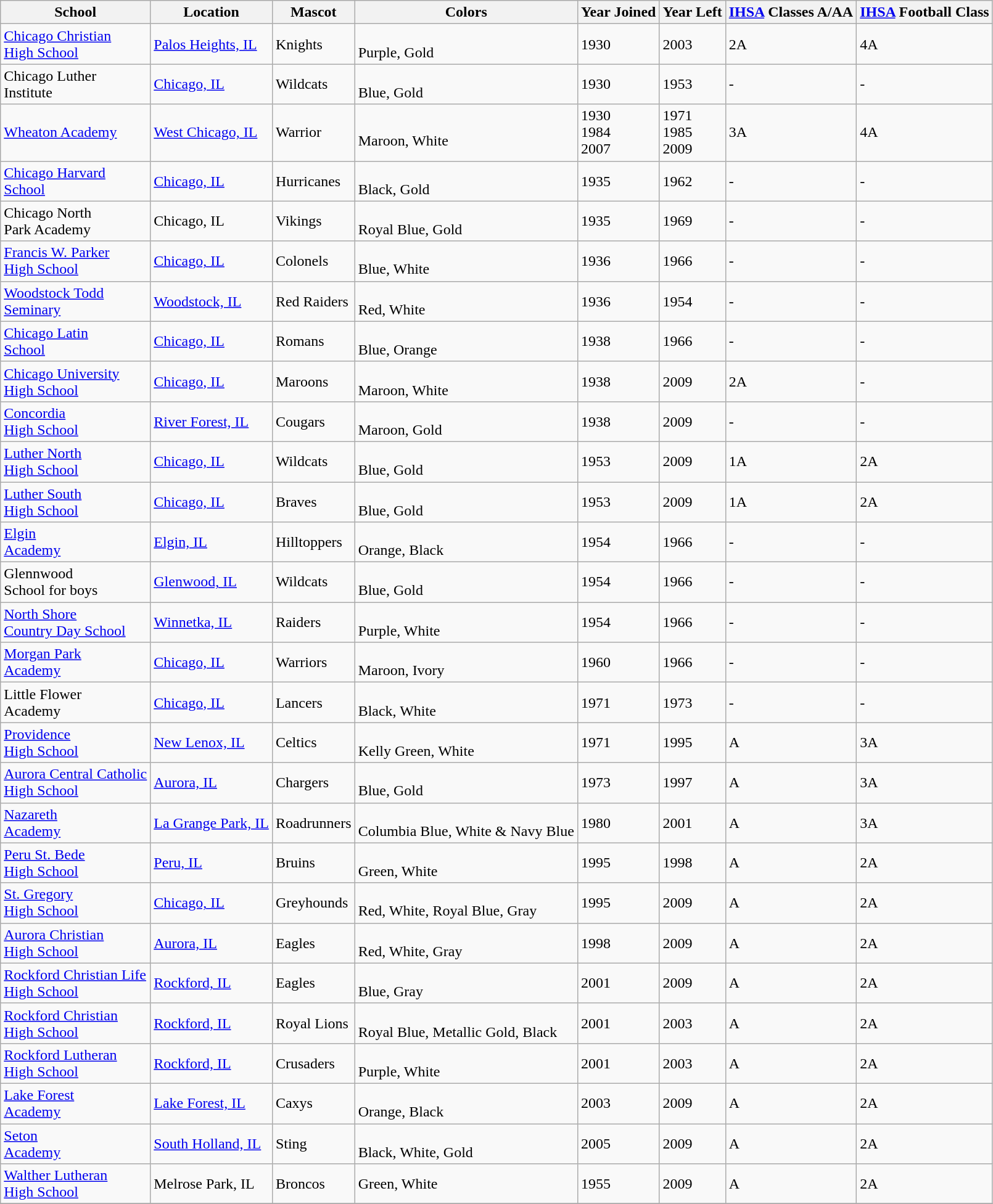<table class="wikitable sortable" style="font-size:100%;">
<tr>
<th><strong>School</strong></th>
<th><strong>Location</strong></th>
<th><strong>Mascot</strong></th>
<th><strong>Colors</strong></th>
<th><strong>Year Joined</strong></th>
<th><strong>Year Left</strong></th>
<th><a href='#'>IHSA</a> <strong>Classes A/AA</strong></th>
<th><a href='#'>IHSA</a> <strong>Football Class</strong></th>
</tr>
<tr>
<td><a href='#'>Chicago Christian<br>High School</a></td>
<td><a href='#'>Palos Heights, IL</a></td>
<td>Knights</td>
<td> <br>Purple, Gold</td>
<td>1930</td>
<td>2003</td>
<td>2A</td>
<td>4A</td>
</tr>
<tr>
<td>Chicago Luther<br>Institute</td>
<td><a href='#'>Chicago, IL</a></td>
<td>Wildcats</td>
<td> <br>Blue, Gold</td>
<td>1930</td>
<td>1953</td>
<td>-</td>
<td>-</td>
</tr>
<tr>
<td><a href='#'>Wheaton Academy</a></td>
<td><a href='#'>West Chicago, IL</a></td>
<td>Warrior</td>
<td> <br>Maroon, White</td>
<td>1930<br>1984<br>2007</td>
<td>1971<br>1985<br>2009</td>
<td>3A</td>
<td>4A</td>
</tr>
<tr>
<td><a href='#'>Chicago Harvard<br>School</a></td>
<td><a href='#'>Chicago, IL</a></td>
<td>Hurricanes</td>
<td> <br>Black, Gold</td>
<td>1935</td>
<td>1962</td>
<td>-</td>
<td>-</td>
</tr>
<tr>
<td>Chicago North<br>Park Academy</td>
<td>Chicago, IL</td>
<td>Vikings</td>
<td> <br>Royal Blue, Gold</td>
<td>1935</td>
<td>1969</td>
<td>-</td>
<td>-</td>
</tr>
<tr>
<td><a href='#'>Francis W. Parker<br>High School</a></td>
<td><a href='#'>Chicago, IL</a></td>
<td>Colonels</td>
<td> <br>Blue, White</td>
<td>1936</td>
<td>1966</td>
<td>-</td>
<td>-</td>
</tr>
<tr>
<td><a href='#'>Woodstock Todd<br>Seminary</a></td>
<td><a href='#'>Woodstock, IL</a></td>
<td>Red Raiders</td>
<td> <br>Red, White</td>
<td>1936</td>
<td>1954</td>
<td>-</td>
<td>-</td>
</tr>
<tr>
<td><a href='#'>Chicago Latin<br>School</a></td>
<td><a href='#'>Chicago, IL</a></td>
<td>Romans</td>
<td> <br>Blue, Orange</td>
<td>1938</td>
<td>1966</td>
<td>-</td>
<td>-</td>
</tr>
<tr>
<td><a href='#'>Chicago University<br>High School</a></td>
<td><a href='#'>Chicago, IL</a></td>
<td>Maroons</td>
<td>  <br>Maroon, White</td>
<td>1938</td>
<td>2009</td>
<td>2A</td>
<td>-</td>
</tr>
<tr>
<td><a href='#'>Concordia<br>High School</a></td>
<td><a href='#'>River Forest, IL</a></td>
<td>Cougars</td>
<td>  <br>Maroon, Gold</td>
<td>1938</td>
<td>2009</td>
<td>-</td>
<td>-</td>
</tr>
<tr>
<td><a href='#'>Luther North<br>High School</a></td>
<td><a href='#'>Chicago, IL</a></td>
<td>Wildcats</td>
<td>  <br>Blue, Gold</td>
<td>1953</td>
<td>2009</td>
<td>1A</td>
<td>2A</td>
</tr>
<tr>
<td><a href='#'>Luther South<br>High School</a></td>
<td><a href='#'>Chicago, IL</a></td>
<td>Braves</td>
<td>  <br>Blue, Gold</td>
<td>1953</td>
<td>2009</td>
<td>1A</td>
<td>2A</td>
</tr>
<tr>
<td><a href='#'>Elgin<br>Academy</a></td>
<td><a href='#'>Elgin, IL</a></td>
<td>Hilltoppers</td>
<td> <br>Orange, Black</td>
<td>1954</td>
<td>1966</td>
<td>-</td>
<td>-</td>
</tr>
<tr>
<td>Glennwood<br>School for boys</td>
<td><a href='#'>Glenwood, IL</a></td>
<td>Wildcats</td>
<td> <br>Blue, Gold</td>
<td>1954</td>
<td>1966</td>
<td>-</td>
<td>-</td>
</tr>
<tr>
<td><a href='#'>North Shore<br>Country Day School</a></td>
<td><a href='#'>Winnetka, IL</a></td>
<td>Raiders</td>
<td> <br>Purple, White</td>
<td>1954</td>
<td>1966</td>
<td>-</td>
<td>-</td>
</tr>
<tr>
<td><a href='#'>Morgan Park<br>Academy</a></td>
<td><a href='#'>Chicago, IL</a></td>
<td>Warriors</td>
<td> <br>Maroon, Ivory</td>
<td>1960</td>
<td>1966</td>
<td>-</td>
<td>-</td>
</tr>
<tr>
<td>Little Flower<br>Academy</td>
<td><a href='#'>Chicago, IL</a></td>
<td>Lancers</td>
<td> <br>Black, White</td>
<td>1971</td>
<td>1973</td>
<td>-</td>
<td>-</td>
</tr>
<tr>
<td><a href='#'>Providence<br>High School</a></td>
<td><a href='#'>New Lenox, IL</a></td>
<td>Celtics</td>
<td> <br>Kelly Green, White</td>
<td>1971</td>
<td>1995</td>
<td>A</td>
<td>3A</td>
</tr>
<tr>
<td><a href='#'>Aurora Central Catholic<br>High School</a></td>
<td><a href='#'>Aurora, IL</a></td>
<td>Chargers</td>
<td> <br>Blue, Gold</td>
<td>1973</td>
<td>1997</td>
<td>A</td>
<td>3A</td>
</tr>
<tr>
<td><a href='#'>Nazareth<br>Academy</a></td>
<td><a href='#'>La Grange Park, IL</a></td>
<td>Roadrunners</td>
<td>  <br>Columbia Blue, White & Navy Blue</td>
<td>1980</td>
<td>2001</td>
<td>A</td>
<td>3A</td>
</tr>
<tr>
<td><a href='#'>Peru St. Bede<br>High School</a></td>
<td><a href='#'>Peru, IL</a></td>
<td>Bruins</td>
<td> <br>Green, White</td>
<td>1995</td>
<td>1998</td>
<td>A</td>
<td>2A</td>
</tr>
<tr>
<td><a href='#'>St. Gregory<br>High School</a></td>
<td><a href='#'>Chicago, IL</a></td>
<td>Greyhounds</td>
<td>   <br>Red, White, Royal Blue, Gray</td>
<td>1995</td>
<td>2009</td>
<td>A</td>
<td>2A</td>
</tr>
<tr>
<td><a href='#'>Aurora Christian<br>High School</a></td>
<td><a href='#'>Aurora, IL</a></td>
<td>Eagles</td>
<td>  <br>Red, White, Gray</td>
<td>1998</td>
<td>2009</td>
<td>A</td>
<td>2A</td>
</tr>
<tr>
<td><a href='#'>Rockford Christian Life<br>High School</a></td>
<td><a href='#'>Rockford, IL</a></td>
<td>Eagles</td>
<td> <br>Blue, Gray</td>
<td>2001</td>
<td>2009</td>
<td>A</td>
<td>2A</td>
</tr>
<tr>
<td><a href='#'>Rockford Christian<br>High School</a></td>
<td><a href='#'>Rockford, IL</a></td>
<td>Royal Lions</td>
<td>  <br>Royal Blue, Metallic Gold, Black</td>
<td>2001</td>
<td>2003</td>
<td>A</td>
<td>2A</td>
</tr>
<tr>
<td><a href='#'>Rockford Lutheran<br>High School</a></td>
<td><a href='#'>Rockford, IL</a></td>
<td>Crusaders</td>
<td> <br>Purple, White</td>
<td>2001</td>
<td>2003</td>
<td>A</td>
<td>2A</td>
</tr>
<tr>
<td><a href='#'>Lake Forest<br>Academy</a></td>
<td><a href='#'>Lake Forest, IL</a></td>
<td>Caxys</td>
<td> <br>Orange, Black</td>
<td>2003</td>
<td>2009</td>
<td>A</td>
<td>2A</td>
</tr>
<tr>
<td><a href='#'>Seton<br>Academy</a></td>
<td><a href='#'>South Holland, IL</a></td>
<td>Sting</td>
<td>  <br>Black, White, Gold</td>
<td>2005</td>
<td>2009</td>
<td>A</td>
<td>2A</td>
</tr>
<tr>
<td><a href='#'>Walther Lutheran<br>High School</a></td>
<td>Melrose Park, IL</td>
<td>Broncos</td>
<td>Green, White</td>
<td>1955</td>
<td>2009</td>
<td>A</td>
<td>2A</td>
</tr>
<tr>
</tr>
</table>
